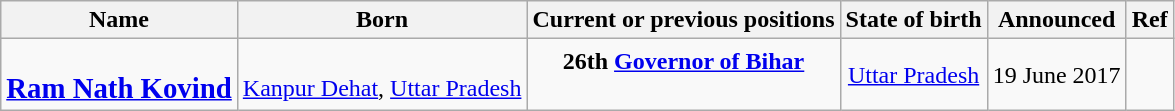<table class="wikitable sortable" style="text-align:center">
<tr>
<th>Name</th>
<th>Born</th>
<th>Current or previous positions</th>
<th>State of birth</th>
<th>Announced</th>
<th class="unsortable">Ref</th>
</tr>
<tr>
<td data-sort-value="Kovind">  <br> <big><strong><a href='#'>Ram Nath Kovind</a></strong></big></td>
<td><br><a href='#'>Kanpur Dehat</a>, <a href='#'>Uttar Pradesh</a></td>
<td data-sort-value="Governor"><strong>26th <a href='#'>Governor of Bihar</a></strong> <br><br></td>
<td><a href='#'>Uttar Pradesh</a></td>
<td>19 June 2017</td>
<td></td>
</tr>
</table>
